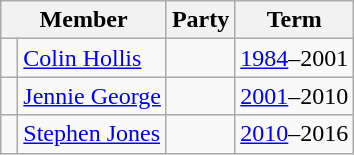<table class="wikitable">
<tr>
<th colspan="2">Member</th>
<th>Party</th>
<th>Term</th>
</tr>
<tr>
<td> </td>
<td><a href='#'>Colin Hollis</a></td>
<td></td>
<td><a href='#'>1984</a>–2001</td>
</tr>
<tr>
<td> </td>
<td><a href='#'>Jennie George</a></td>
<td></td>
<td><a href='#'>2001</a>–2010</td>
</tr>
<tr>
<td> </td>
<td><a href='#'>Stephen Jones</a></td>
<td></td>
<td><a href='#'>2010</a>–2016</td>
</tr>
</table>
